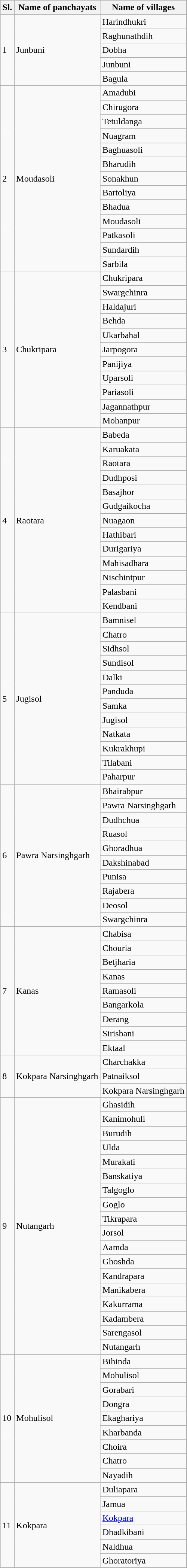<table class="wikitable plainrowheaders sortable">
<tr>
<th scope="col">Sl.</th>
<th scope="col">Name of panchayats</th>
<th scope="col">Name of villages</th>
</tr>
<tr>
<td rowspan="5">1</td>
<td rowspan="5">Junbuni</td>
<td>Harindhukri</td>
</tr>
<tr>
<td>Raghunathdih</td>
</tr>
<tr>
<td>Dobha</td>
</tr>
<tr>
<td>Junbuni</td>
</tr>
<tr>
<td>Bagula</td>
</tr>
<tr>
<td rowspan="13">2</td>
<td rowspan="13">Moudasoli</td>
<td>Amadubi</td>
</tr>
<tr>
<td>Chirugora</td>
</tr>
<tr>
<td>Tetuldanga</td>
</tr>
<tr>
<td>Nuagram</td>
</tr>
<tr>
<td>Baghuasoli</td>
</tr>
<tr>
<td>Bharudih</td>
</tr>
<tr>
<td>Sonakhun</td>
</tr>
<tr>
<td>Bartoliya</td>
</tr>
<tr>
<td>Bhadua</td>
</tr>
<tr>
<td>Moudasoli</td>
</tr>
<tr>
<td>Patkasoli</td>
</tr>
<tr>
<td>Sundardih</td>
</tr>
<tr>
<td>Sarbila</td>
</tr>
<tr>
<td rowspan="11">3</td>
<td rowspan="11">Chukripara</td>
<td>Chukripara</td>
</tr>
<tr>
<td>Swargchinra</td>
</tr>
<tr>
<td>Haldajuri</td>
</tr>
<tr>
<td>Behda</td>
</tr>
<tr>
<td>Ukarbahal</td>
</tr>
<tr>
<td>Jarpogora</td>
</tr>
<tr>
<td>Panijiya</td>
</tr>
<tr>
<td>Uparsoli</td>
</tr>
<tr>
<td>Pariasoli</td>
</tr>
<tr>
<td>Jagannathpur</td>
</tr>
<tr>
<td>Mohanpur</td>
</tr>
<tr>
<td rowspan="13">4</td>
<td rowspan="13">Raotara</td>
<td>Babeda</td>
</tr>
<tr>
<td>Karuakata</td>
</tr>
<tr>
<td>Raotara</td>
</tr>
<tr>
<td>Dudhposi</td>
</tr>
<tr>
<td>Basajhor</td>
</tr>
<tr>
<td>Gudgaikocha</td>
</tr>
<tr>
<td>Nuagaon</td>
</tr>
<tr>
<td>Hathibari</td>
</tr>
<tr>
<td>Durigariya</td>
</tr>
<tr>
<td>Mahisadhara</td>
</tr>
<tr>
<td>Nischintpur</td>
</tr>
<tr>
<td>Palasbani</td>
</tr>
<tr>
<td>Kendbani</td>
</tr>
<tr>
<td rowspan="12">5</td>
<td rowspan="12">Jugisol</td>
<td>Bamnisel</td>
</tr>
<tr>
<td>Chatro</td>
</tr>
<tr>
<td>Sidhsol</td>
</tr>
<tr>
<td>Sundisol</td>
</tr>
<tr>
<td>Dalki</td>
</tr>
<tr>
<td>Panduda</td>
</tr>
<tr>
<td>Samka</td>
</tr>
<tr>
<td>Jugisol</td>
</tr>
<tr>
<td>Natkata</td>
</tr>
<tr>
<td>Kukrakhupi</td>
</tr>
<tr>
<td>Tilabani</td>
</tr>
<tr>
<td>Paharpur</td>
</tr>
<tr>
<td rowspan="10">6</td>
<td rowspan="10">Pawra Narsinghgarh</td>
<td>Bhairabpur</td>
</tr>
<tr>
<td>Pawra Narsinghgarh</td>
</tr>
<tr>
<td>Dudhchua</td>
</tr>
<tr>
<td>Ruasol</td>
</tr>
<tr>
<td>Ghoradhua</td>
</tr>
<tr>
<td>Dakshinabad</td>
</tr>
<tr>
<td>Punisa</td>
</tr>
<tr>
<td>Rajabera</td>
</tr>
<tr>
<td>Deosol</td>
</tr>
<tr>
<td>Swargchinra</td>
</tr>
<tr>
<td rowspan="9">7</td>
<td rowspan="9">Kanas</td>
<td>Chabisa</td>
</tr>
<tr>
<td>Chouria</td>
</tr>
<tr>
<td>Betjharia</td>
</tr>
<tr>
<td>Kanas</td>
</tr>
<tr>
<td>Ramasoli</td>
</tr>
<tr>
<td>Bangarkola</td>
</tr>
<tr>
<td>Derang</td>
</tr>
<tr>
<td>Sirisbani</td>
</tr>
<tr>
<td>Ektaal</td>
</tr>
<tr>
<td rowspan="3">8</td>
<td rowspan="3">Kokpara Narsinghgarh</td>
<td>Charchakka</td>
</tr>
<tr>
<td>Patnaiksol</td>
</tr>
<tr>
<td>Kokpara Narsinghgarh</td>
</tr>
<tr>
<td rowspan="18">9</td>
<td rowspan="18">Nutangarh</td>
<td>Ghasidih</td>
</tr>
<tr>
<td>Kanimohuli</td>
</tr>
<tr>
<td>Burudih</td>
</tr>
<tr>
<td>Ulda</td>
</tr>
<tr>
<td>Murakati</td>
</tr>
<tr>
<td>Banskatiya</td>
</tr>
<tr>
<td>Talgoglo</td>
</tr>
<tr>
<td>Goglo</td>
</tr>
<tr>
<td>Tikrapara</td>
</tr>
<tr>
<td>Jorsol</td>
</tr>
<tr>
<td>Aamda</td>
</tr>
<tr>
<td>Ghoshda</td>
</tr>
<tr>
<td>Kandrapara</td>
</tr>
<tr>
<td>Manikabera</td>
</tr>
<tr>
<td>Kakurrama</td>
</tr>
<tr>
<td>Kadambera</td>
</tr>
<tr>
<td>Sarengasol</td>
</tr>
<tr>
<td>Nutangarh</td>
</tr>
<tr>
<td rowspan="9">10</td>
<td rowspan="9">Mohulisol</td>
<td>Bihinda</td>
</tr>
<tr>
<td>Mohulisol</td>
</tr>
<tr>
<td>Gorabari</td>
</tr>
<tr>
<td>Dongra</td>
</tr>
<tr>
<td>Ekaghariya</td>
</tr>
<tr>
<td>Kharbanda</td>
</tr>
<tr>
<td>Choira</td>
</tr>
<tr>
<td>Chatro</td>
</tr>
<tr>
<td>Nayadih</td>
</tr>
<tr>
<td rowspan="6">11</td>
<td rowspan="6">Kokpara</td>
<td>Duliapara</td>
</tr>
<tr>
<td>Jamua</td>
</tr>
<tr>
<td><a href='#'>Kokpara</a></td>
</tr>
<tr>
<td>Dhadkibani</td>
</tr>
<tr>
<td>Naldhua</td>
</tr>
<tr>
<td>Ghoratoriya</td>
</tr>
<tr>
</tr>
</table>
